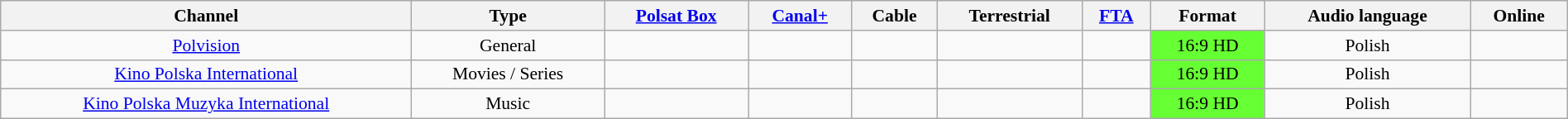<table class="wikitable sortable" width="100%" style="text-align:center; font-size: 90%">
<tr>
<th>Channel</th>
<th>Type</th>
<th><a href='#'>Polsat Box</a></th>
<th><a href='#'>Canal+</a></th>
<th>Cable</th>
<th>Terrestrial</th>
<th><a href='#'>FTA</a></th>
<th>Format</th>
<th>Audio language</th>
<th>Online</th>
</tr>
<tr>
<td><a href='#'>Polvision</a></td>
<td>General</td>
<td></td>
<td></td>
<td></td>
<td></td>
<td></td>
<td bgcolor="#6f3">16:9 HD</td>
<td>Polish</td>
<td></td>
</tr>
<tr>
<td><a href='#'>Kino Polska International</a></td>
<td>Movies / Series</td>
<td></td>
<td></td>
<td></td>
<td></td>
<td></td>
<td bgcolor="#6f3">16:9 HD</td>
<td>Polish</td>
<td></td>
</tr>
<tr>
<td><a href='#'>Kino Polska Muzyka International</a></td>
<td>Music</td>
<td></td>
<td></td>
<td></td>
<td></td>
<td></td>
<td bgcolor="#6f3">16:9 HD</td>
<td>Polish</td>
<td></td>
</tr>
</table>
